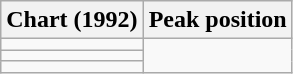<table class = "wikitable plainrowheaders sortable" border="1">
<tr>
<th>Chart (1992)</th>
<th>Peak position</th>
</tr>
<tr>
<td></td>
</tr>
<tr>
<td></td>
</tr>
<tr>
<td></td>
</tr>
</table>
